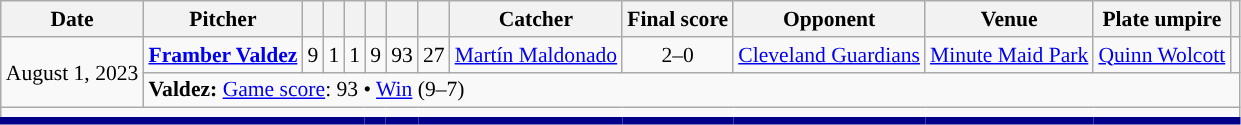<table class="wikitable unsortable" border="1" style="font-size: 90%">
<tr>
<th>Date</th>
<th>Pitcher</th>
<th></th>
<th></th>
<th></th>
<th></th>
<th></th>
<th></th>
<th>Catcher</th>
<th>Final score</th>
<th>Opponent</th>
<th>Venue</th>
<th>Plate umpire</th>
<th></th>
</tr>
<tr>
<td align="center" rowspan="2">August 1, 2023</td>
<td><strong><a href='#'>Framber Valdez</a></strong></td>
<td align="center">9</td>
<td align="center">1</td>
<td align="center">1</td>
<td align="center">9</td>
<td align="center">93</td>
<td align="center">27</td>
<td align="center"><a href='#'>Martín Maldonado</a></td>
<td align="center">2–0</td>
<td align="center"><a href='#'>Cleveland Guardians</a></td>
<td align="center"><a href='#'>Minute Maid Park</a></td>
<td align="center"><a href='#'>Quinn Wolcott</a></td>
<td align="center"></td>
</tr>
<tr>
<td colspan="13"><strong>Valdez:</strong> <a href='#'>Game score</a>: 93 • <a href='#'>Win</a> (9–7)</td>
</tr>
<tr>
<td style="border-bottom:#020088 5px solid;" colspan="14"></td>
</tr>
</table>
